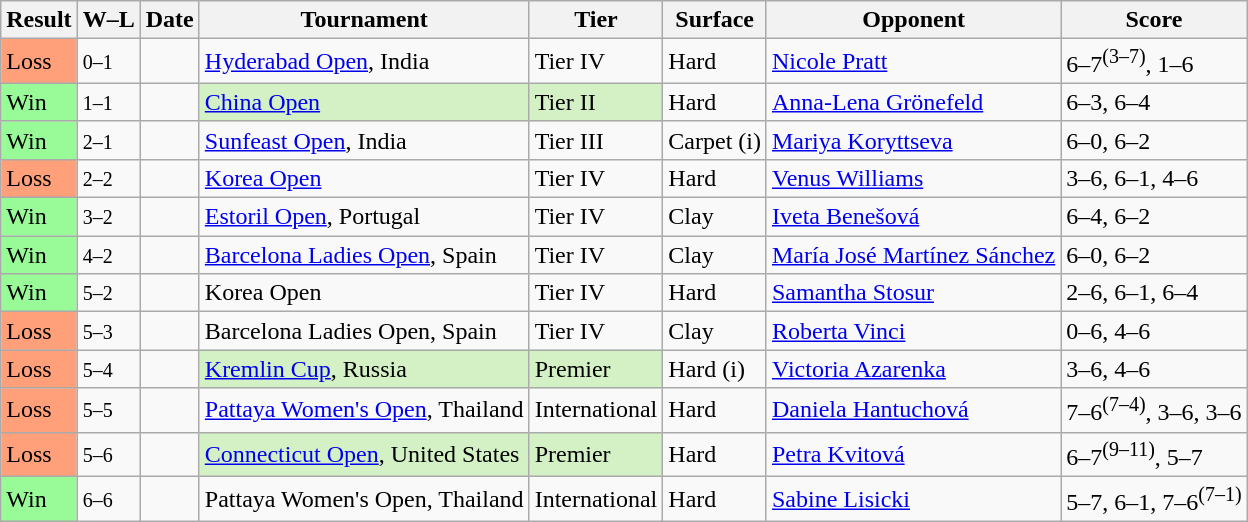<table class="sortable wikitable">
<tr>
<th style="width:40px">Result</th>
<th class="unsortable">W–L</th>
<th>Date</th>
<th>Tournament</th>
<th>Tier</th>
<th>Surface</th>
<th>Opponent</th>
<th class="unsortable">Score</th>
</tr>
<tr>
<td style="background:#ffa07a;">Loss</td>
<td><small>0–1</small></td>
<td><a href='#'></a></td>
<td><a href='#'>Hyderabad Open</a>, India</td>
<td>Tier IV</td>
<td>Hard</td>
<td> <a href='#'>Nicole Pratt</a></td>
<td>6–7<sup>(3–7)</sup>, 1–6</td>
</tr>
<tr>
<td style="background:#98fb98;">Win</td>
<td><small>1–1</small></td>
<td><a href='#'></a></td>
<td bgcolor=#d4f1c5><a href='#'>China Open</a></td>
<td bgcolor=#d4f1c5>Tier II</td>
<td>Hard</td>
<td> <a href='#'>Anna-Lena Grönefeld</a></td>
<td>6–3, 6–4</td>
</tr>
<tr>
<td style="background:#98fb98;">Win</td>
<td><small>2–1</small></td>
<td><a href='#'></a></td>
<td><a href='#'>Sunfeast Open</a>, India</td>
<td>Tier III</td>
<td>Carpet (i)</td>
<td> <a href='#'>Mariya Koryttseva</a></td>
<td>6–0, 6–2</td>
</tr>
<tr>
<td style="background:#ffa07a;">Loss</td>
<td><small>2–2</small></td>
<td><a href='#'></a></td>
<td><a href='#'>Korea Open</a></td>
<td>Tier IV</td>
<td>Hard</td>
<td> <a href='#'>Venus Williams</a></td>
<td>3–6, 6–1, 4–6</td>
</tr>
<tr>
<td style="background:#98fb98;">Win</td>
<td><small>3–2</small></td>
<td><a href='#'></a></td>
<td><a href='#'>Estoril Open</a>, Portugal</td>
<td>Tier IV</td>
<td>Clay</td>
<td> <a href='#'>Iveta Benešová</a></td>
<td>6–4, 6–2</td>
</tr>
<tr>
<td style="background:#98fb98;">Win</td>
<td><small>4–2</small></td>
<td><a href='#'></a></td>
<td><a href='#'>Barcelona Ladies Open</a>, Spain</td>
<td>Tier IV</td>
<td>Clay</td>
<td> <a href='#'>María José Martínez Sánchez</a></td>
<td>6–0, 6–2</td>
</tr>
<tr>
<td style="background:#98fb98;">Win</td>
<td><small>5–2</small></td>
<td><a href='#'></a></td>
<td>Korea Open</td>
<td>Tier IV</td>
<td>Hard</td>
<td> <a href='#'>Samantha Stosur</a></td>
<td>2–6, 6–1, 6–4</td>
</tr>
<tr>
<td style="background:#ffa07a;">Loss</td>
<td><small>5–3</small></td>
<td><a href='#'></a></td>
<td>Barcelona Ladies Open, Spain</td>
<td>Tier IV</td>
<td>Clay</td>
<td> <a href='#'>Roberta Vinci</a></td>
<td>0–6, 4–6</td>
</tr>
<tr>
<td style="background:#ffa07a;">Loss</td>
<td><small>5–4</small></td>
<td><a href='#'></a></td>
<td bgcolor=#d4f1c5><a href='#'>Kremlin Cup</a>, Russia</td>
<td bgcolor=#d4f1c5>Premier</td>
<td>Hard (i)</td>
<td> <a href='#'>Victoria Azarenka</a></td>
<td>3–6, 4–6</td>
</tr>
<tr>
<td style="background:#ffa07a;">Loss</td>
<td><small>5–5</small></td>
<td><a href='#'></a></td>
<td><a href='#'>Pattaya Women's Open</a>, Thailand</td>
<td>International</td>
<td>Hard</td>
<td> <a href='#'>Daniela Hantuchová</a></td>
<td>7–6<sup>(7–4)</sup>, 3–6, 3–6</td>
</tr>
<tr>
<td style="background:#ffa07a;">Loss</td>
<td><small>5–6</small></td>
<td><a href='#'></a></td>
<td bgcolor=#d4f1c5><a href='#'>Connecticut Open</a>, United States</td>
<td bgcolor=#d4f1c5>Premier</td>
<td>Hard</td>
<td> <a href='#'>Petra Kvitová</a></td>
<td>6–7<sup>(9–11)</sup>, 5–7</td>
</tr>
<tr>
<td style="background:#98fb98;">Win</td>
<td><small>6–6</small></td>
<td><a href='#'></a></td>
<td>Pattaya Women's Open, Thailand</td>
<td>International</td>
<td>Hard</td>
<td> <a href='#'>Sabine Lisicki</a></td>
<td>5–7, 6–1, 7–6<sup>(7–1)</sup></td>
</tr>
</table>
